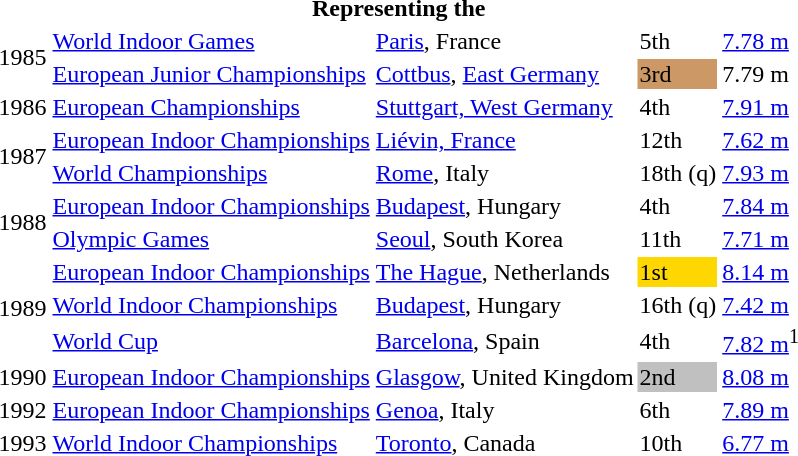<table>
<tr>
<th colspan="6">Representing the </th>
</tr>
<tr>
<td rowspan=2>1985</td>
<td><a href='#'>World Indoor Games</a></td>
<td><a href='#'>Paris</a>, France</td>
<td>5th</td>
<td><a href='#'>7.78 m</a></td>
</tr>
<tr>
<td><a href='#'>European Junior Championships</a></td>
<td><a href='#'>Cottbus</a>, <a href='#'>East Germany</a></td>
<td bgcolor="cc9966">3rd</td>
<td>7.79 m</td>
</tr>
<tr>
<td>1986</td>
<td><a href='#'>European Championships</a></td>
<td><a href='#'>Stuttgart, West Germany</a></td>
<td>4th</td>
<td><a href='#'>7.91 m</a></td>
</tr>
<tr>
<td rowspan=2>1987</td>
<td><a href='#'>European Indoor Championships</a></td>
<td><a href='#'>Liévin, France</a></td>
<td>12th</td>
<td><a href='#'>7.62 m</a></td>
</tr>
<tr>
<td><a href='#'>World Championships</a></td>
<td><a href='#'>Rome</a>, Italy</td>
<td>18th (q)</td>
<td><a href='#'>7.93 m</a></td>
</tr>
<tr>
<td rowspan=2>1988</td>
<td><a href='#'>European Indoor Championships</a></td>
<td><a href='#'>Budapest</a>, Hungary</td>
<td>4th</td>
<td><a href='#'>7.84 m</a></td>
</tr>
<tr>
<td><a href='#'>Olympic Games</a></td>
<td><a href='#'>Seoul</a>, South Korea</td>
<td>11th</td>
<td><a href='#'>7.71 m</a></td>
</tr>
<tr>
<td rowspan=3>1989</td>
<td><a href='#'>European Indoor Championships</a></td>
<td><a href='#'>The Hague</a>, Netherlands</td>
<td bgcolor="gold">1st</td>
<td><a href='#'>8.14 m</a></td>
</tr>
<tr>
<td><a href='#'>World Indoor Championships</a></td>
<td><a href='#'>Budapest</a>, Hungary</td>
<td>16th (q)</td>
<td><a href='#'>7.42 m</a></td>
</tr>
<tr>
<td><a href='#'>World Cup</a></td>
<td><a href='#'>Barcelona</a>, Spain</td>
<td>4th</td>
<td><a href='#'>7.82 m</a><sup>1</sup></td>
</tr>
<tr>
<td>1990</td>
<td><a href='#'>European Indoor Championships</a></td>
<td><a href='#'>Glasgow</a>, United Kingdom</td>
<td bgcolor="silver">2nd</td>
<td><a href='#'>8.08 m</a></td>
</tr>
<tr>
<td>1992</td>
<td><a href='#'>European Indoor Championships</a></td>
<td><a href='#'>Genoa</a>, Italy</td>
<td>6th</td>
<td><a href='#'>7.89 m</a></td>
</tr>
<tr>
<td>1993</td>
<td><a href='#'>World Indoor Championships</a></td>
<td><a href='#'>Toronto</a>, Canada</td>
<td>10th</td>
<td><a href='#'>6.77 m</a></td>
</tr>
</table>
